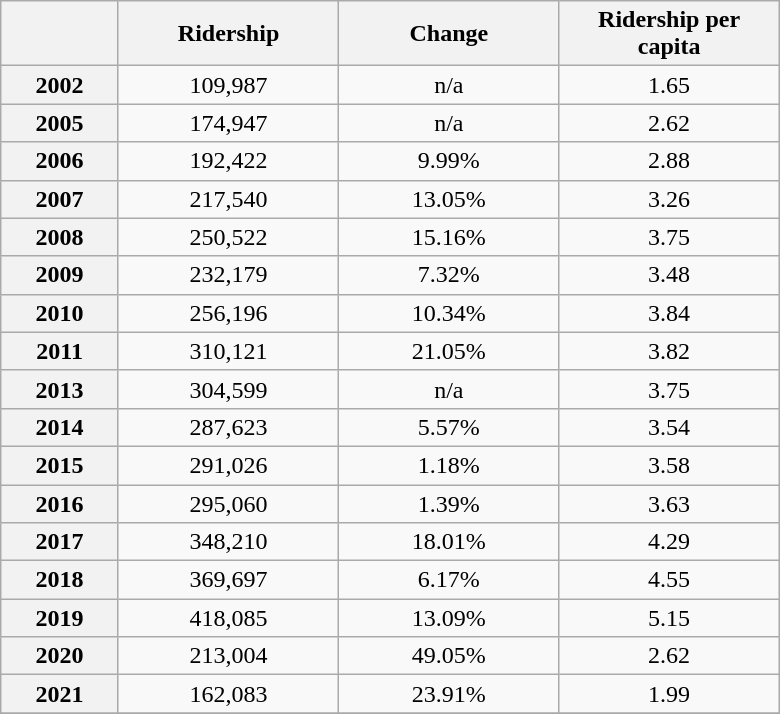<table class="wikitable"  style="text-align:center; width:520px; margin:auto;">
<tr>
<th style="width:50px"></th>
<th style="width:100px">Ridership</th>
<th style="width:100px">Change</th>
<th style="width:100px">Ridership per capita</th>
</tr>
<tr>
<th>2002</th>
<td>109,987</td>
<td>n/a</td>
<td>1.65</td>
</tr>
<tr>
<th>2005</th>
<td>174,947</td>
<td>n/a</td>
<td>2.62</td>
</tr>
<tr>
<th>2006</th>
<td>192,422</td>
<td>9.99%</td>
<td>2.88</td>
</tr>
<tr>
<th>2007</th>
<td>217,540</td>
<td>13.05%</td>
<td>3.26</td>
</tr>
<tr>
<th>2008</th>
<td>250,522</td>
<td>15.16%</td>
<td>3.75</td>
</tr>
<tr>
<th>2009</th>
<td>232,179</td>
<td>7.32%</td>
<td>3.48</td>
</tr>
<tr>
<th>2010</th>
<td>256,196</td>
<td>10.34%</td>
<td>3.84</td>
</tr>
<tr>
<th>2011</th>
<td>310,121</td>
<td>21.05%</td>
<td>3.82</td>
</tr>
<tr>
<th>2013</th>
<td>304,599</td>
<td>n/a</td>
<td>3.75</td>
</tr>
<tr>
<th>2014</th>
<td>287,623</td>
<td>5.57%</td>
<td>3.54</td>
</tr>
<tr>
<th>2015</th>
<td>291,026</td>
<td>1.18%</td>
<td>3.58</td>
</tr>
<tr>
<th>2016</th>
<td>295,060</td>
<td>1.39%</td>
<td>3.63</td>
</tr>
<tr>
<th>2017</th>
<td>348,210</td>
<td>18.01%</td>
<td>4.29</td>
</tr>
<tr>
<th>2018</th>
<td>369,697</td>
<td>6.17%</td>
<td>4.55</td>
</tr>
<tr>
<th>2019</th>
<td>418,085</td>
<td>13.09%</td>
<td>5.15</td>
</tr>
<tr>
<th>2020</th>
<td>213,004</td>
<td>49.05%</td>
<td>2.62</td>
</tr>
<tr>
<th>2021</th>
<td>162,083</td>
<td>23.91%</td>
<td>1.99</td>
</tr>
<tr>
</tr>
</table>
